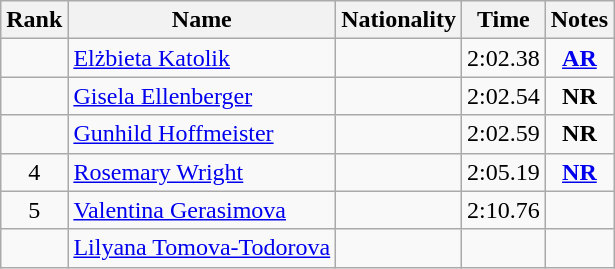<table class="wikitable sortable" style="text-align:center">
<tr>
<th>Rank</th>
<th>Name</th>
<th>Nationality</th>
<th>Time</th>
<th>Notes</th>
</tr>
<tr>
<td></td>
<td align="left"><a href='#'>Elżbieta Katolik</a></td>
<td align=left></td>
<td>2:02.38</td>
<td><strong><a href='#'>AR</a></strong></td>
</tr>
<tr>
<td></td>
<td align="left"><a href='#'>Gisela Ellenberger</a></td>
<td align=left></td>
<td>2:02.54</td>
<td><strong>NR</strong></td>
</tr>
<tr>
<td></td>
<td align="left"><a href='#'>Gunhild Hoffmeister</a></td>
<td align=left></td>
<td>2:02.59</td>
<td><strong>NR</strong></td>
</tr>
<tr>
<td>4</td>
<td align="left"><a href='#'>Rosemary Wright</a></td>
<td align=left></td>
<td>2:05.19</td>
<td><strong><a href='#'>NR</a></strong></td>
</tr>
<tr>
<td>5</td>
<td align="left"><a href='#'>Valentina Gerasimova</a></td>
<td align=left></td>
<td>2:10.76</td>
<td></td>
</tr>
<tr>
<td></td>
<td align="left"><a href='#'>Lilyana Tomova-Todorova</a></td>
<td align=left></td>
<td></td>
<td></td>
</tr>
</table>
